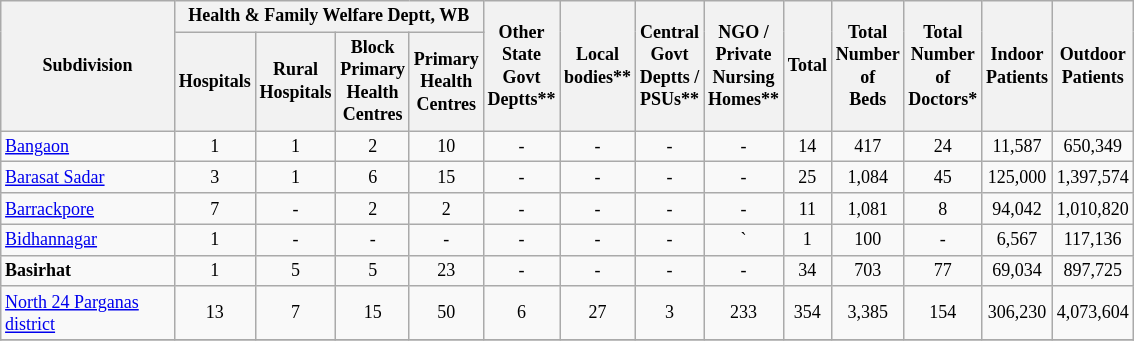<table class="wikitable" style="text-align:center;font-size: 9pt">
<tr>
<th width="110" rowspan="2">Subdivision</th>
<th width="160" colspan="4" rowspan="1">Health & Family Welfare Deptt, WB</th>
<th widthspan="110" rowspan="2">Other<br>State<br>Govt<br>Deptts**</th>
<th widthspan="110" rowspan="2">Local<br>bodies**</th>
<th widthspan="110" rowspan="2">Central<br>Govt<br>Deptts /<br>PSUs**</th>
<th widthspan="110" rowspan="2">NGO /<br>Private<br>Nursing<br>Homes**</th>
<th widthspan="110" rowspan="2">Total</th>
<th widthspan="110" rowspan="2">Total<br>Number<br>of<br>Beds</th>
<th widthspan="110" rowspan="2">Total<br>Number<br>of<br>Doctors*</th>
<th widthspan="130" rowspan="2">Indoor<br>Patients</th>
<th widthspan="130" rowspan="2">Outdoor<br>Patients</th>
</tr>
<tr>
<th width="40">Hospitals<br></th>
<th width="40">Rural<br>Hospitals<br></th>
<th width="40">Block<br>Primary<br>Health<br>Centres<br></th>
<th width="40">Primary<br>Health<br>Centres<br></th>
</tr>
<tr>
<td align=left><a href='#'>Bangaon</a></td>
<td align="center">1</td>
<td align="center">1</td>
<td align="center">2</td>
<td align="center">10</td>
<td align="center">-</td>
<td align="center">-</td>
<td align="center">-</td>
<td align="center">-</td>
<td align="center">14</td>
<td align="center">417</td>
<td align="center">24</td>
<td align="center">11,587</td>
<td align="center">650,349</td>
</tr>
<tr>
<td align=left><a href='#'>Barasat Sadar</a></td>
<td align="center">3</td>
<td align="center">1</td>
<td align="center">6</td>
<td align="center">15</td>
<td align="center">-</td>
<td align="center">-</td>
<td align="center">-</td>
<td align="center">-</td>
<td align="center">25</td>
<td align="center">1,084</td>
<td align="center">45</td>
<td align="center">125,000</td>
<td align="center">1,397,574</td>
</tr>
<tr>
<td align=left><a href='#'>Barrackpore</a></td>
<td align="center">7</td>
<td align="center">-</td>
<td align="center">2</td>
<td align="center">2</td>
<td align="center">-</td>
<td align="center">-</td>
<td align="center">-</td>
<td align="center">-</td>
<td align="center">11</td>
<td align="center">1,081</td>
<td align="center">8</td>
<td align="center">94,042</td>
<td align="center">1,010,820</td>
</tr>
<tr>
<td align=left><a href='#'>Bidhannagar</a></td>
<td align="center">1</td>
<td align="center">-</td>
<td align="center">-</td>
<td align="center">-</td>
<td align="center">-</td>
<td align="center">-</td>
<td align="center">-</td>
<td align="center">`</td>
<td align="center">1</td>
<td align="center">100</td>
<td align="center">-</td>
<td align="center">6,567</td>
<td align="center">117,136</td>
</tr>
<tr>
<td align=left><strong>Basirhat</strong></td>
<td align="center">1</td>
<td align="center">5</td>
<td align="center">5</td>
<td align="center">23</td>
<td align="center">-</td>
<td align="center">-</td>
<td align="center">-</td>
<td align="center">-</td>
<td align="center">34</td>
<td align="center">703</td>
<td align="center">77</td>
<td align="center">69,034</td>
<td align="center">897,725</td>
</tr>
<tr>
<td align=left><a href='#'>North 24 Parganas district</a></td>
<td align="center">13</td>
<td align="center">7</td>
<td align="center">15</td>
<td align="center">50</td>
<td align="center">6</td>
<td align="center">27</td>
<td align="center">3</td>
<td align="center">233</td>
<td align="center">354</td>
<td align="center">3,385</td>
<td align="center">154</td>
<td align="center">306,230</td>
<td align="center">4,073,604</td>
</tr>
<tr>
</tr>
</table>
